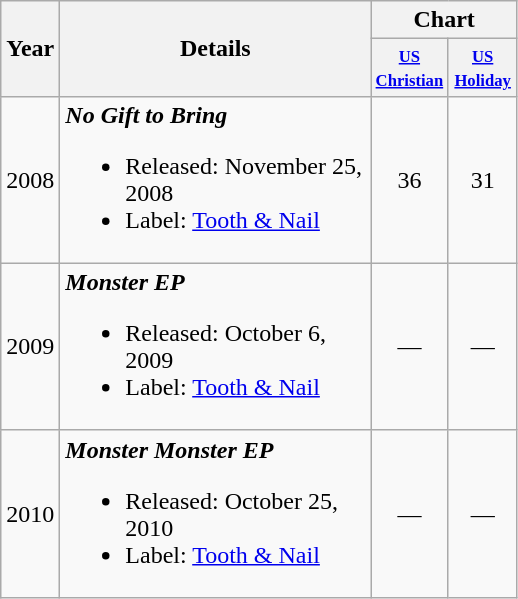<table class="wikitable" style="text-align:center;">
<tr>
<th rowspan="2">Year</th>
<th rowspan="2" style="width:200px;">Details</th>
<th colspan="6">Chart</th>
</tr>
<tr style="font-size:smaller;">
<th style="width:40px;"><small><a href='#'>US Christian</a></small></th>
<th style="width:40px;"><small><a href='#'>US Holiday</a></small></th>
</tr>
<tr>
<td>2008</td>
<td style="text-align:left;"><strong><em>No Gift to Bring</em></strong><br><ul><li>Released: November 25, 2008</li><li>Label: <a href='#'>Tooth & Nail</a></li></ul></td>
<td>36</td>
<td>31</td>
</tr>
<tr>
<td>2009</td>
<td style="text-align:left;"><strong><em>Monster EP</em></strong><br><ul><li>Released: October 6, 2009</li><li>Label: <a href='#'>Tooth & Nail</a></li></ul></td>
<td>—</td>
<td>—</td>
</tr>
<tr>
<td>2010</td>
<td style="text-align:left;"><strong><em>Monster Monster EP</em></strong><br><ul><li>Released: October 25, 2010</li><li>Label: <a href='#'>Tooth & Nail</a></li></ul></td>
<td>—</td>
<td>—</td>
</tr>
</table>
